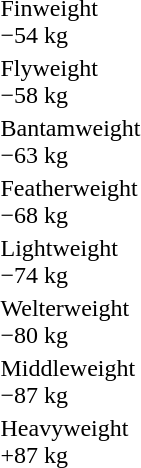<table>
<tr>
<td rowspan=2>Finweight<br>−54 kg</td>
<td rowspan=2></td>
<td rowspan=2></td>
<td></td>
</tr>
<tr>
<td></td>
</tr>
<tr>
<td rowspan=2>Flyweight<br>−58 kg</td>
<td rowspan=2></td>
<td rowspan=2></td>
<td></td>
</tr>
<tr>
<td></td>
</tr>
<tr>
<td rowspan=2>Bantamweight<br>−63 kg</td>
<td rowspan=2></td>
<td rowspan=2></td>
<td></td>
</tr>
<tr>
<td></td>
</tr>
<tr>
<td rowspan=2>Featherweight<br>−68 kg</td>
<td rowspan=2></td>
<td rowspan=2></td>
<td></td>
</tr>
<tr>
<td></td>
</tr>
<tr>
<td rowspan=2>Lightweight<br>−74 kg</td>
<td rowspan=2></td>
<td rowspan=2></td>
<td></td>
</tr>
<tr>
<td></td>
</tr>
<tr>
<td rowspan=2>Welterweight<br>−80 kg</td>
<td rowspan=2></td>
<td rowspan=2></td>
<td></td>
</tr>
<tr>
<td></td>
</tr>
<tr>
<td rowspan=2>Middleweight<br>−87 kg</td>
<td rowspan=2></td>
<td rowspan=2></td>
<td></td>
</tr>
<tr>
<td></td>
</tr>
<tr>
<td rowspan=2>Heavyweight<br>+87 kg</td>
<td rowspan=2></td>
<td rowspan=2></td>
<td></td>
</tr>
<tr>
<td></td>
</tr>
</table>
